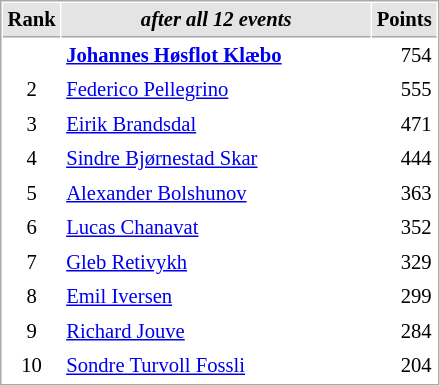<table cellspacing="1" cellpadding="3" style="border:1px solid #AAAAAA;font-size:86%">
<tr style="background-color: #E4E4E4;">
<th style="border-bottom:1px solid #AAAAAA" width=10>Rank</th>
<th style="border-bottom:1px solid #AAAAAA" width=200><em>after all 12 events</em></th>
<th style="border-bottom:1px solid #AAAAAA" width=20 align=right>Points</th>
</tr>
<tr>
<td align=center><strong><span>  </span></strong></td>
<td> <strong><a href='#'>Johannes Høsflot Klæbo</a></strong></td>
<td align=right>754</td>
</tr>
<tr>
<td align=center>2</td>
<td> <a href='#'>Federico Pellegrino</a></td>
<td align=right>555</td>
</tr>
<tr>
<td align=center>3</td>
<td> <a href='#'>Eirik Brandsdal</a></td>
<td align=right>471</td>
</tr>
<tr>
<td align=center>4</td>
<td> <a href='#'>Sindre Bjørnestad Skar</a></td>
<td align=right>444</td>
</tr>
<tr>
<td align=center>5</td>
<td> <a href='#'>Alexander Bolshunov</a></td>
<td align=right>363</td>
</tr>
<tr>
<td align=center>6</td>
<td> <a href='#'>Lucas Chanavat</a></td>
<td align=right>352</td>
</tr>
<tr>
<td align=center>7</td>
<td> <a href='#'>Gleb Retivykh</a></td>
<td align=right>329</td>
</tr>
<tr>
<td align=center>8</td>
<td> <a href='#'>Emil Iversen</a></td>
<td align=right>299</td>
</tr>
<tr>
<td align=center>9</td>
<td> <a href='#'>Richard Jouve</a></td>
<td align=right>284</td>
</tr>
<tr>
<td align=center>10</td>
<td> <a href='#'>Sondre Turvoll Fossli</a></td>
<td align=right>204</td>
</tr>
</table>
